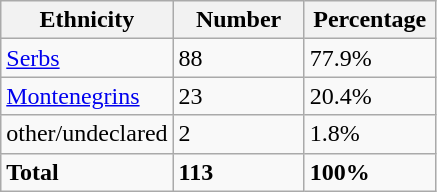<table class="wikitable">
<tr>
<th width="100px">Ethnicity</th>
<th width="80px">Number</th>
<th width="80px">Percentage</th>
</tr>
<tr>
<td><a href='#'>Serbs</a></td>
<td>88</td>
<td>77.9%</td>
</tr>
<tr>
<td><a href='#'>Montenegrins</a></td>
<td>23</td>
<td>20.4%</td>
</tr>
<tr>
<td>other/undeclared</td>
<td>2</td>
<td>1.8%</td>
</tr>
<tr>
<td><strong>Total</strong></td>
<td><strong>113</strong></td>
<td><strong>100%</strong></td>
</tr>
</table>
